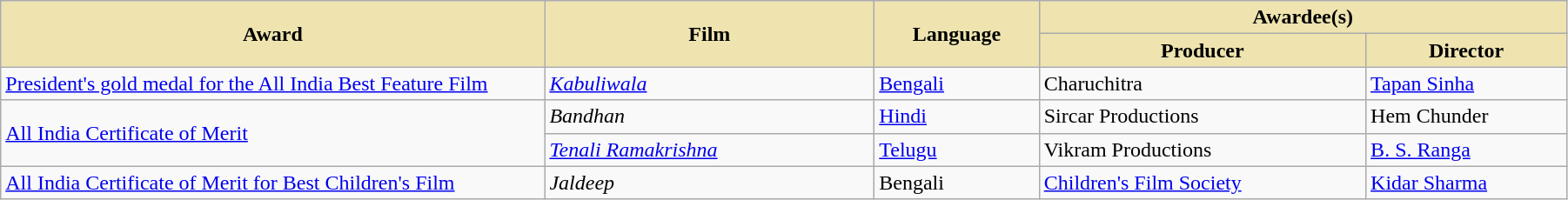<table class="wikitable sortable" style="width:95%">
<tr>
<th scope="col" rowspan="2" style="background-color:#EFE4B0;width:33%;">Award</th>
<th scope="col" rowspan="2" style="background-color:#EFE4B0;width:20%;">Film</th>
<th scope="col" rowspan="2" style="background-color:#EFE4B0;width:10%;">Language</th>
<th scope="col" colspan="2" style="background-color:#EFE4B0;width:32%;">Awardee(s)</th>
</tr>
<tr>
<th scope="col" style="background-color:#EFE4B0;">Producer</th>
<th scope="col" style="background-color:#EFE4B0;">Director</th>
</tr>
<tr>
<td><a href='#'>President's gold medal for the All India Best Feature Film</a></td>
<td><em><a href='#'>Kabuliwala</a></em></td>
<td><a href='#'>Bengali</a></td>
<td>Charuchitra</td>
<td><a href='#'>Tapan Sinha</a></td>
</tr>
<tr>
<td rowspan="2"><a href='#'>All India Certificate of Merit</a></td>
<td><em>Bandhan</em></td>
<td><a href='#'>Hindi</a></td>
<td>Sircar Productions</td>
<td>Hem Chunder</td>
</tr>
<tr>
<td><em><a href='#'>Tenali Ramakrishna</a></em></td>
<td><a href='#'>Telugu</a></td>
<td>Vikram Productions</td>
<td><a href='#'>B. S. Ranga</a></td>
</tr>
<tr>
<td><a href='#'>All India Certificate of Merit for Best Children's Film</a></td>
<td><em>Jaldeep</em></td>
<td>Bengali</td>
<td><a href='#'>Children's Film Society</a></td>
<td><a href='#'>Kidar Sharma</a></td>
</tr>
</table>
